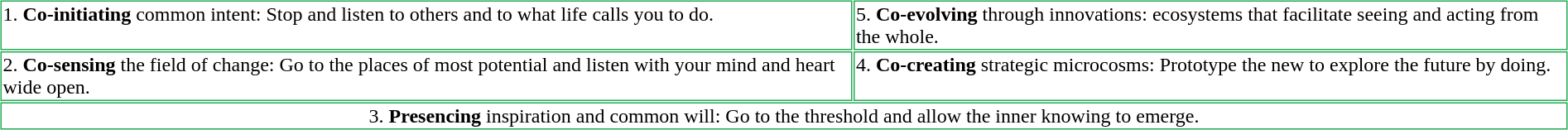<table style="border-spacing: 1px">
<tr valign="top">
<td style="border: 1px solid #22AA55;">1. <strong>Co-initiating</strong> common intent: Stop and listen to others and to what life calls you to do.</td>
<td style="border: 1px solid #22AA55;">5. <strong>Co-evolving</strong> through innovations: ecosystems that facilitate seeing and acting from the whole.</td>
</tr>
<tr valign="top">
<td style="border: 1px solid #22AA55;">2. <strong>Co-sensing</strong> the field of change: Go to the places of most potential and listen with your mind and heart wide open.</td>
<td style="border: 1px solid #22AA55;">4. <strong>Co-creating</strong> strategic microcosms: Prototype the new to explore the future by doing.</td>
</tr>
<tr>
<td style="border: 1px solid #22AA55;" colspan="2" align="center" valign="top">3. <strong>Presencing</strong> inspiration and common will: Go to the threshold and allow the inner knowing to emerge.</td>
</tr>
</table>
